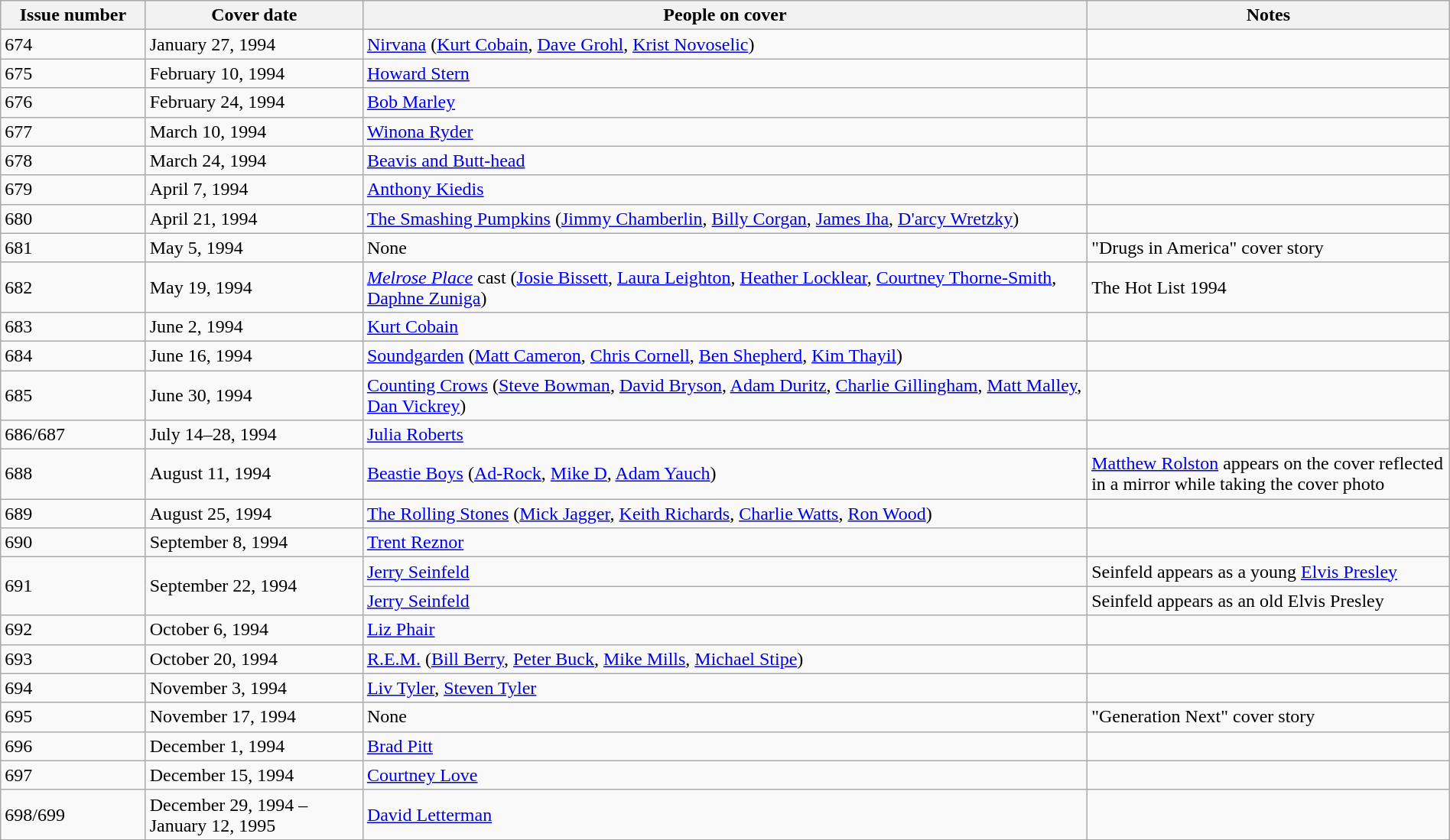<table class="wikitable sortable" style="margin:auto;width:100%;">
<tr style="background:#ccf;">
<th style="width:10%;">Issue number</th>
<th style="width:15%;">Cover date</th>
<th style="width:50%;">People on cover</th>
<th style="width:25%;">Notes</th>
</tr>
<tr>
<td>674</td>
<td>January 27, 1994</td>
<td><a href='#'>Nirvana</a> (<a href='#'>Kurt Cobain</a>, <a href='#'>Dave Grohl</a>, <a href='#'>Krist Novoselic</a>)</td>
<td></td>
</tr>
<tr>
<td>675</td>
<td>February 10, 1994</td>
<td><a href='#'>Howard Stern</a></td>
<td></td>
</tr>
<tr>
<td>676</td>
<td>February 24, 1994</td>
<td><a href='#'>Bob Marley</a></td>
<td></td>
</tr>
<tr>
<td>677</td>
<td>March 10, 1994</td>
<td><a href='#'>Winona Ryder</a></td>
<td></td>
</tr>
<tr>
<td>678</td>
<td>March 24, 1994</td>
<td><a href='#'>Beavis and Butt-head</a></td>
<td></td>
</tr>
<tr>
<td>679</td>
<td>April 7, 1994</td>
<td><a href='#'>Anthony Kiedis</a></td>
<td></td>
</tr>
<tr>
<td>680</td>
<td>April 21, 1994</td>
<td><a href='#'>The Smashing Pumpkins</a> (<a href='#'>Jimmy Chamberlin</a>, <a href='#'>Billy Corgan</a>, <a href='#'>James Iha</a>, <a href='#'>D'arcy Wretzky</a>)</td>
<td></td>
</tr>
<tr>
<td>681</td>
<td>May 5, 1994</td>
<td>None</td>
<td>"Drugs in America" cover story</td>
</tr>
<tr>
<td>682</td>
<td>May 19, 1994</td>
<td><em><a href='#'>Melrose Place</a></em> cast (<a href='#'>Josie Bissett</a>, <a href='#'>Laura Leighton</a>, <a href='#'>Heather Locklear</a>, <a href='#'>Courtney Thorne-Smith</a>, <a href='#'>Daphne Zuniga</a>)</td>
<td>The Hot List 1994</td>
</tr>
<tr>
<td>683</td>
<td>June 2, 1994</td>
<td><a href='#'>Kurt Cobain</a></td>
<td></td>
</tr>
<tr>
<td>684</td>
<td>June 16, 1994</td>
<td><a href='#'>Soundgarden</a> (<a href='#'>Matt Cameron</a>, <a href='#'>Chris Cornell</a>, <a href='#'>Ben Shepherd</a>, <a href='#'>Kim Thayil</a>)</td>
<td></td>
</tr>
<tr>
<td>685</td>
<td>June 30, 1994</td>
<td><a href='#'>Counting Crows</a> (<a href='#'>Steve Bowman</a>, <a href='#'>David Bryson</a>, <a href='#'>Adam Duritz</a>, <a href='#'>Charlie Gillingham</a>, <a href='#'>Matt Malley</a>, <a href='#'>Dan Vickrey</a>)</td>
<td></td>
</tr>
<tr>
<td>686/687</td>
<td>July 14–28, 1994</td>
<td><a href='#'>Julia Roberts</a></td>
<td></td>
</tr>
<tr>
<td>688</td>
<td>August 11, 1994</td>
<td><a href='#'>Beastie Boys</a> (<a href='#'>Ad-Rock</a>, <a href='#'>Mike D</a>, <a href='#'>Adam Yauch</a>)</td>
<td><a href='#'>Matthew Rolston</a> appears on the cover reflected in a mirror while taking the cover photo</td>
</tr>
<tr>
<td>689</td>
<td>August 25, 1994</td>
<td><a href='#'>The Rolling Stones</a> (<a href='#'>Mick Jagger</a>, <a href='#'>Keith Richards</a>, <a href='#'>Charlie Watts</a>, <a href='#'>Ron Wood</a>)</td>
<td></td>
</tr>
<tr>
<td>690</td>
<td>September 8, 1994</td>
<td><a href='#'>Trent Reznor</a></td>
<td></td>
</tr>
<tr>
<td rowspan="2">691</td>
<td rowspan="2">September 22, 1994</td>
<td><a href='#'>Jerry Seinfeld</a></td>
<td>Seinfeld appears as a young <a href='#'>Elvis Presley</a></td>
</tr>
<tr>
<td><a href='#'>Jerry Seinfeld</a></td>
<td>Seinfeld appears as an old Elvis Presley</td>
</tr>
<tr>
<td>692</td>
<td>October 6, 1994</td>
<td><a href='#'>Liz Phair</a></td>
<td></td>
</tr>
<tr>
<td>693</td>
<td>October 20, 1994</td>
<td><a href='#'>R.E.M.</a> (<a href='#'>Bill Berry</a>, <a href='#'>Peter Buck</a>, <a href='#'>Mike Mills</a>, <a href='#'>Michael Stipe</a>)</td>
<td></td>
</tr>
<tr>
<td>694</td>
<td>November 3, 1994</td>
<td><a href='#'>Liv Tyler</a>, <a href='#'>Steven Tyler</a></td>
<td></td>
</tr>
<tr>
<td>695</td>
<td>November 17, 1994</td>
<td>None</td>
<td>"Generation Next" cover story</td>
</tr>
<tr>
<td>696</td>
<td>December 1, 1994</td>
<td><a href='#'>Brad Pitt</a></td>
<td></td>
</tr>
<tr>
<td>697</td>
<td>December 15, 1994</td>
<td><a href='#'>Courtney Love</a></td>
<td></td>
</tr>
<tr>
<td>698/699</td>
<td>December 29, 1994 – January 12, 1995</td>
<td><a href='#'>David Letterman</a></td>
<td></td>
</tr>
</table>
